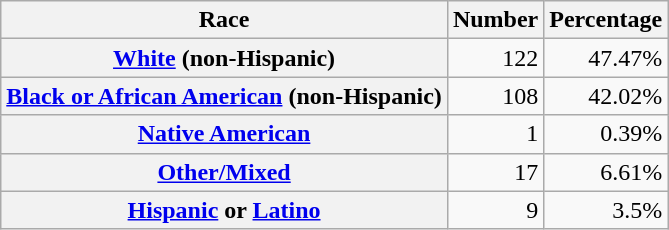<table class="wikitable" style="text-align:right">
<tr>
<th scope="col">Race</th>
<th scope="col">Number</th>
<th scope="col">Percentage</th>
</tr>
<tr>
<th scope="row"><a href='#'>White</a> (non-Hispanic)</th>
<td>122</td>
<td>47.47%</td>
</tr>
<tr>
<th scope="row"><a href='#'>Black or African American</a> (non-Hispanic)</th>
<td>108</td>
<td>42.02%</td>
</tr>
<tr>
<th scope="row"><a href='#'>Native American</a></th>
<td>1</td>
<td>0.39%</td>
</tr>
<tr>
<th scope="row"><a href='#'>Other/Mixed</a></th>
<td>17</td>
<td>6.61%</td>
</tr>
<tr>
<th scope="row"><a href='#'>Hispanic</a> or <a href='#'>Latino</a></th>
<td>9</td>
<td>3.5%</td>
</tr>
</table>
